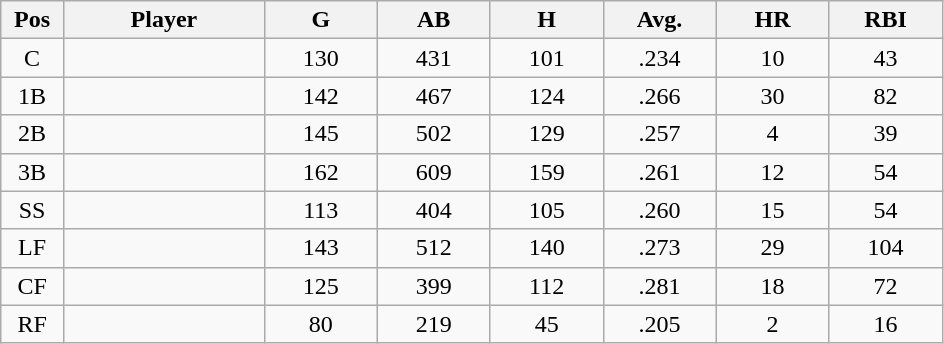<table class="wikitable sortable">
<tr>
<th bgcolor="#DDDDFF" width="5%">Pos</th>
<th bgcolor="#DDDDFF" width="16%">Player</th>
<th bgcolor="#DDDDFF" width="9%">G</th>
<th bgcolor="#DDDDFF" width="9%">AB</th>
<th bgcolor="#DDDDFF" width="9%">H</th>
<th bgcolor="#DDDDFF" width="9%">Avg.</th>
<th bgcolor="#DDDDFF" width="9%">HR</th>
<th bgcolor="#DDDDFF" width="9%">RBI</th>
</tr>
<tr align="center">
<td>C</td>
<td></td>
<td>130</td>
<td>431</td>
<td>101</td>
<td>.234</td>
<td>10</td>
<td>43</td>
</tr>
<tr align="center">
<td>1B</td>
<td></td>
<td>142</td>
<td>467</td>
<td>124</td>
<td>.266</td>
<td>30</td>
<td>82</td>
</tr>
<tr align="center">
<td>2B</td>
<td></td>
<td>145</td>
<td>502</td>
<td>129</td>
<td>.257</td>
<td>4</td>
<td>39</td>
</tr>
<tr align="center">
<td>3B</td>
<td></td>
<td>162</td>
<td>609</td>
<td>159</td>
<td>.261</td>
<td>12</td>
<td>54</td>
</tr>
<tr align="center">
<td>SS</td>
<td></td>
<td>113</td>
<td>404</td>
<td>105</td>
<td>.260</td>
<td>15</td>
<td>54</td>
</tr>
<tr align="center">
<td>LF</td>
<td></td>
<td>143</td>
<td>512</td>
<td>140</td>
<td>.273</td>
<td>29</td>
<td>104</td>
</tr>
<tr align="center">
<td>CF</td>
<td></td>
<td>125</td>
<td>399</td>
<td>112</td>
<td>.281</td>
<td>18</td>
<td>72</td>
</tr>
<tr align="center">
<td>RF</td>
<td></td>
<td>80</td>
<td>219</td>
<td>45</td>
<td>.205</td>
<td>2</td>
<td>16</td>
</tr>
</table>
